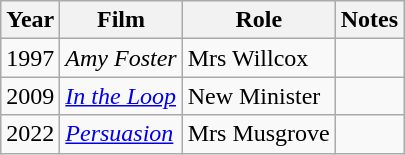<table class="wikitable sortable">
<tr>
<th>Year</th>
<th>Film</th>
<th>Role</th>
<th class="unsortable">Notes</th>
</tr>
<tr>
<td>1997</td>
<td><em>Amy Foster</em></td>
<td>Mrs Willcox</td>
<td></td>
</tr>
<tr>
<td>2009</td>
<td><em><a href='#'>In the Loop</a></em></td>
<td>New Minister</td>
<td></td>
</tr>
<tr>
<td>2022</td>
<td><em><a href='#'>Persuasion</a></em></td>
<td>Mrs Musgrove</td>
<td></td>
</tr>
</table>
